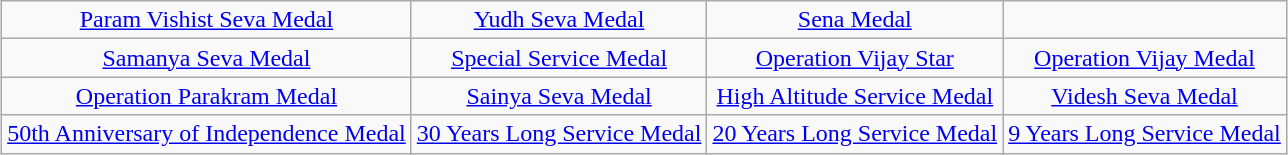<table class="wikitable" style="margin:1em auto; text-align:center;">
<tr>
<td><a href='#'>Param Vishist Seva Medal</a></td>
<td><a href='#'>Yudh Seva Medal</a></td>
<td><a href='#'>Sena Medal</a></td>
</tr>
<tr>
<td><a href='#'>Samanya Seva Medal</a></td>
<td><a href='#'>Special Service Medal</a></td>
<td><a href='#'>Operation Vijay Star</a></td>
<td><a href='#'>Operation Vijay Medal</a></td>
</tr>
<tr>
<td><a href='#'>Operation Parakram Medal</a></td>
<td><a href='#'>Sainya Seva Medal</a></td>
<td><a href='#'>High Altitude Service Medal</a></td>
<td><a href='#'>Videsh Seva Medal</a></td>
</tr>
<tr>
<td><a href='#'>50th Anniversary of Independence Medal</a></td>
<td><a href='#'>30 Years Long Service Medal</a></td>
<td><a href='#'>20 Years Long Service Medal</a></td>
<td><a href='#'>9 Years Long Service Medal</a></td>
</tr>
</table>
